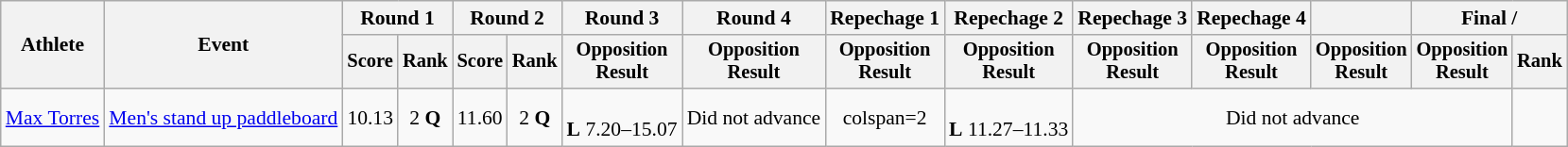<table class=wikitable style=font-size:90%>
<tr>
<th rowspan=2>Athlete</th>
<th rowspan=2>Event</th>
<th colspan=2>Round 1</th>
<th colspan=2>Round 2</th>
<th>Round 3</th>
<th>Round 4</th>
<th>Repechage 1</th>
<th>Repechage 2</th>
<th>Repechage 3</th>
<th>Repechage 4</th>
<th></th>
<th colspan=2>Final / </th>
</tr>
<tr style=font-size:95%>
<th>Score</th>
<th>Rank</th>
<th>Score</th>
<th>Rank</th>
<th>Opposition<br>Result</th>
<th>Opposition<br>Result</th>
<th>Opposition<br>Result</th>
<th>Opposition<br>Result</th>
<th>Opposition<br>Result</th>
<th>Opposition<br>Result</th>
<th>Opposition<br>Result</th>
<th>Opposition<br>Result</th>
<th>Rank</th>
</tr>
<tr align=center>
<td align=left><a href='#'>Max Torres</a></td>
<td align=left><a href='#'>Men's stand up paddleboard</a></td>
<td>10.13</td>
<td>2 <strong>Q</strong></td>
<td>11.60</td>
<td>2 <strong>Q</strong></td>
<td><br><strong>L</strong> 7.20–15.07</td>
<td>Did not advance</td>
<td>colspan=2 </td>
<td><br><strong>L</strong> 11.27–11.33</td>
<td colspan=4>Did not advance</td>
</tr>
</table>
